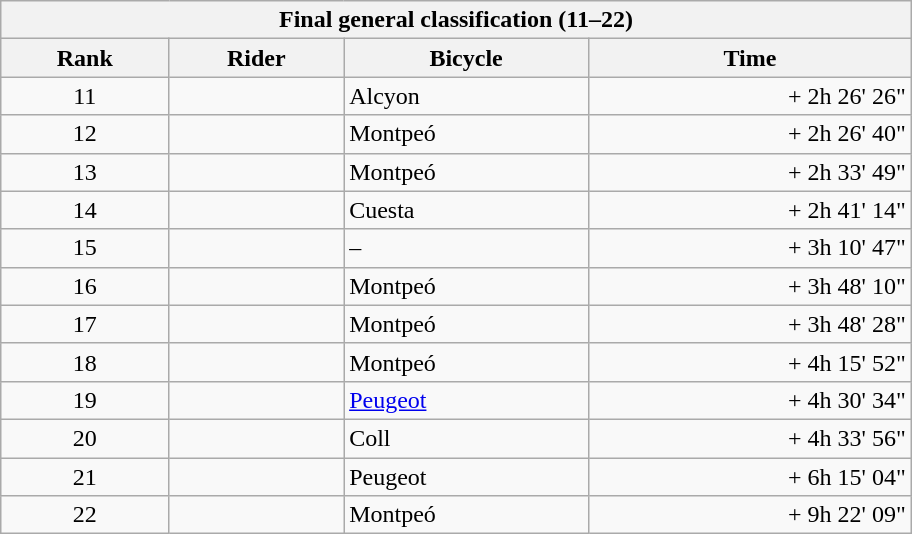<table class="collapsible collapsed wikitable noprint" style="width:38em;margin-top:-1px;">
<tr>
<th scope="col" colspan="4">Final general classification (11–22)</th>
</tr>
<tr>
<th scope="col">Rank</th>
<th scope="col">Rider</th>
<th scope="col">Bicycle</th>
<th scope="col">Time</th>
</tr>
<tr>
<td style="text-align:center;">11</td>
<td></td>
<td>Alcyon</td>
<td style="text-align:right;">+ 2h 26' 26"</td>
</tr>
<tr>
<td style="text-align:center;">12</td>
<td></td>
<td>Montpeó</td>
<td style="text-align:right;">+ 2h 26' 40"</td>
</tr>
<tr>
<td style="text-align:center;">13</td>
<td></td>
<td>Montpeó</td>
<td style="text-align:right;">+ 2h 33' 49"</td>
</tr>
<tr>
<td style="text-align:center;">14</td>
<td></td>
<td>Cuesta</td>
<td style="text-align:right;">+ 2h 41' 14"</td>
</tr>
<tr>
<td style="text-align:center;">15</td>
<td></td>
<td>–</td>
<td style="text-align:right;">+ 3h 10' 47"</td>
</tr>
<tr>
<td style="text-align:center;">16</td>
<td></td>
<td>Montpeó</td>
<td style="text-align:right;">+ 3h 48' 10"</td>
</tr>
<tr>
<td style="text-align:center;">17</td>
<td></td>
<td>Montpeó</td>
<td style="text-align:right;">+ 3h 48' 28"</td>
</tr>
<tr>
<td style="text-align:center;">18</td>
<td></td>
<td>Montpeó</td>
<td style="text-align:right;">+ 4h 15' 52"</td>
</tr>
<tr>
<td style="text-align:center;">19</td>
<td></td>
<td><a href='#'>Peugeot</a></td>
<td style="text-align:right;">+ 4h 30' 34"</td>
</tr>
<tr>
<td style="text-align:center;">20</td>
<td></td>
<td>Coll</td>
<td style="text-align:right;">+ 4h 33' 56"</td>
</tr>
<tr>
<td style="text-align:center;">21</td>
<td></td>
<td>Peugeot</td>
<td style="text-align:right;">+ 6h 15' 04"</td>
</tr>
<tr>
<td style="text-align:center;">22</td>
<td></td>
<td>Montpeó</td>
<td style="text-align:right;">+ 9h 22' 09"</td>
</tr>
</table>
